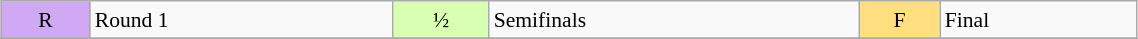<table class="wikitable" style="margin:0.5em auto; font-size:90%; line-height:1.25em;" width=60%;>
<tr>
<td bgcolor="#D0A9F5" align=center>R</td>
<td>Round 1</td>
<td bgcolor="#D9FFB2" align=center>½</td>
<td>Semifinals</td>
<td bgcolor="#FFDF80" align=center>F</td>
<td>Final</td>
</tr>
<tr>
</tr>
</table>
